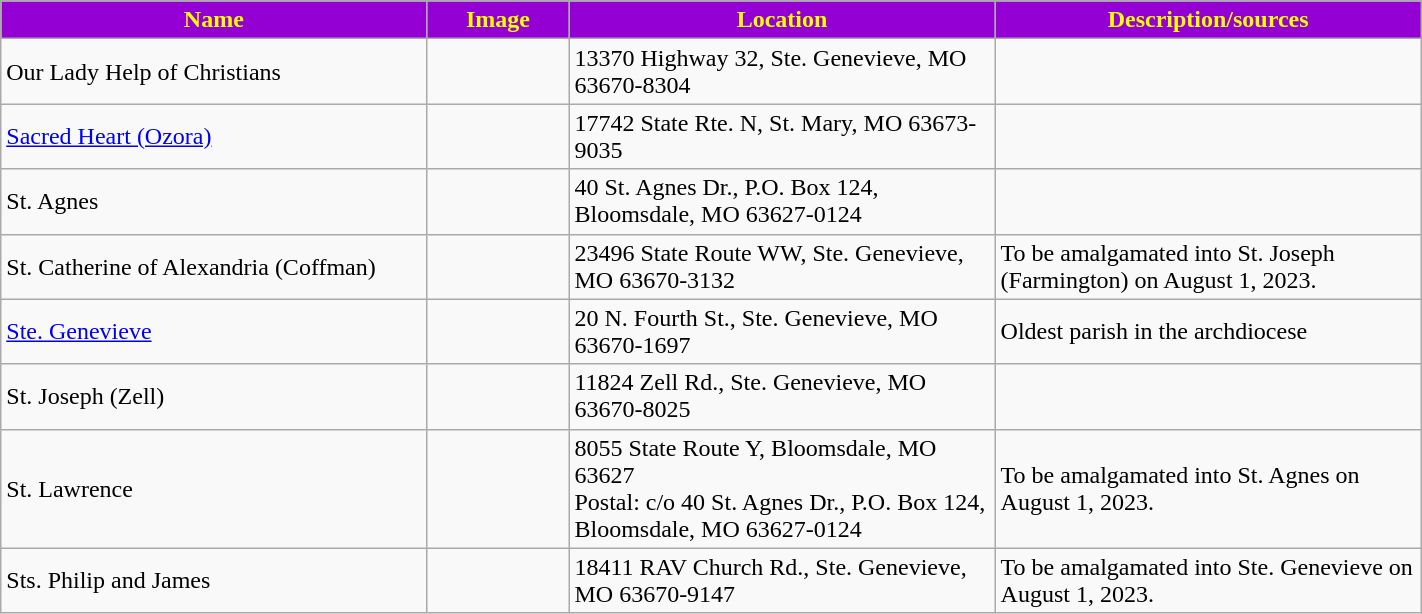<table class="wikitable sortable mw-collapsible mw-collapsed" style="width:75%">
<tr>
<th style="background:darkviolet; color:yellow;" width="30%"><strong>Name</strong></th>
<th style="background:darkviolet; color:yellow;" width="10%"><strong>Image</strong></th>
<th style="background:darkviolet; color:yellow;" width="30%"><strong>Location</strong></th>
<th style="background:darkviolet; color:yellow;" width="30%"><strong>Description/sources</strong></th>
</tr>
<tr>
<td>Our Lady Help of Christians</td>
<td></td>
<td>13370 Highway 32, Ste. Genevieve, MO 63670-8304</td>
<td></td>
</tr>
<tr>
<td><a href='#'>Sacred Heart (Ozora)</a></td>
<td></td>
<td>17742 State Rte. N, St. Mary, MO 63673-9035</td>
<td></td>
</tr>
<tr>
<td>St. Agnes</td>
<td></td>
<td>40 St. Agnes Dr., P.O. Box 124, Bloomsdale, MO 63627-0124</td>
<td></td>
</tr>
<tr>
<td>St. Catherine of Alexandria (Coffman)</td>
<td></td>
<td>23496 State Route WW, Ste. Genevieve, MO 63670-3132</td>
<td>To be amalgamated into St. Joseph (Farmington) on August 1, 2023.</td>
</tr>
<tr>
<td><a href='#'>Ste. Genevieve</a></td>
<td></td>
<td>20 N. Fourth St., Ste. Genevieve, MO 63670-1697</td>
<td>Oldest parish in the archdiocese</td>
</tr>
<tr>
<td>St. Joseph (Zell)</td>
<td></td>
<td>11824 Zell Rd., Ste. Genevieve, MO 63670-8025</td>
<td></td>
</tr>
<tr>
<td>St. Lawrence</td>
<td></td>
<td>8055 State Route Y, Bloomsdale, MO 63627<br>Postal: c/o 40 St. Agnes Dr., P.O. Box 124, Bloomsdale, MO 63627-0124</td>
<td>To be amalgamated into St. Agnes on August 1, 2023.</td>
</tr>
<tr>
<td>Sts. Philip and James</td>
<td></td>
<td>18411 RAV Church Rd., Ste. Genevieve, MO 63670-9147</td>
<td>To be amalgamated into Ste. Genevieve on August 1, 2023.</td>
</tr>
</table>
